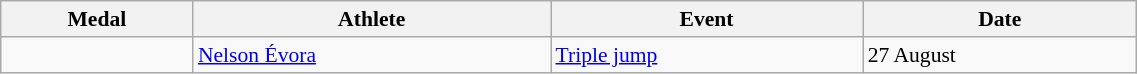<table class="wikitable" style="font-size:90%" width=60%>
<tr>
<th>Medal</th>
<th>Athlete</th>
<th>Event</th>
<th>Date</th>
</tr>
<tr>
<td></td>
<td><a href='#'>Nelson Évora</a></td>
<td><a href='#'>Triple jump</a></td>
<td>27 August</td>
</tr>
</table>
